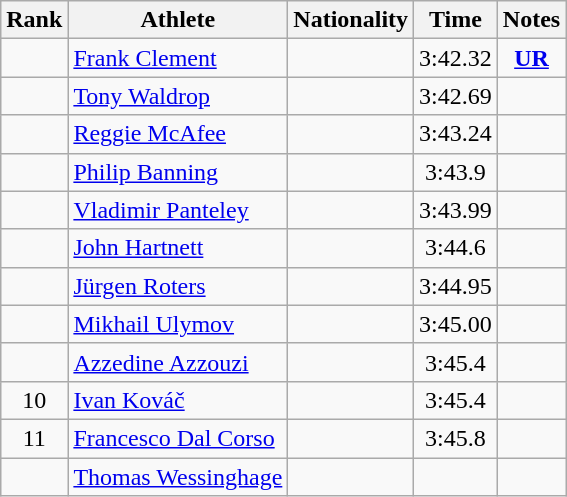<table class="wikitable sortable" style="text-align:center">
<tr>
<th>Rank</th>
<th>Athlete</th>
<th>Nationality</th>
<th>Time</th>
<th>Notes</th>
</tr>
<tr>
<td></td>
<td align=left><a href='#'>Frank Clement</a></td>
<td align=left></td>
<td>3:42.32</td>
<td><strong><a href='#'>UR</a></strong></td>
</tr>
<tr>
<td></td>
<td align=left><a href='#'>Tony Waldrop</a></td>
<td align=left></td>
<td>3:42.69</td>
<td></td>
</tr>
<tr>
<td></td>
<td align=left><a href='#'>Reggie McAfee</a></td>
<td align=left></td>
<td>3:43.24</td>
<td></td>
</tr>
<tr>
<td></td>
<td align=left><a href='#'>Philip Banning</a></td>
<td align=left></td>
<td>3:43.9</td>
<td></td>
</tr>
<tr>
<td></td>
<td align=left><a href='#'>Vladimir Panteley</a></td>
<td align=left></td>
<td>3:43.99</td>
<td></td>
</tr>
<tr>
<td></td>
<td align=left><a href='#'>John Hartnett</a></td>
<td align=left></td>
<td>3:44.6</td>
<td></td>
</tr>
<tr>
<td></td>
<td align=left><a href='#'>Jürgen Roters</a></td>
<td align=left></td>
<td>3:44.95</td>
<td></td>
</tr>
<tr>
<td></td>
<td align=left><a href='#'>Mikhail Ulymov</a></td>
<td align=left></td>
<td>3:45.00</td>
<td></td>
</tr>
<tr>
<td></td>
<td align=left><a href='#'>Azzedine Azzouzi</a></td>
<td align=left></td>
<td>3:45.4</td>
<td></td>
</tr>
<tr>
<td>10</td>
<td align=left><a href='#'>Ivan Kováč</a></td>
<td align=left></td>
<td>3:45.4</td>
<td></td>
</tr>
<tr>
<td>11</td>
<td align=left><a href='#'>Francesco Dal Corso</a></td>
<td align=left></td>
<td>3:45.8</td>
<td></td>
</tr>
<tr>
<td></td>
<td align=left><a href='#'>Thomas Wessinghage</a></td>
<td align=left></td>
<td></td>
<td></td>
</tr>
</table>
